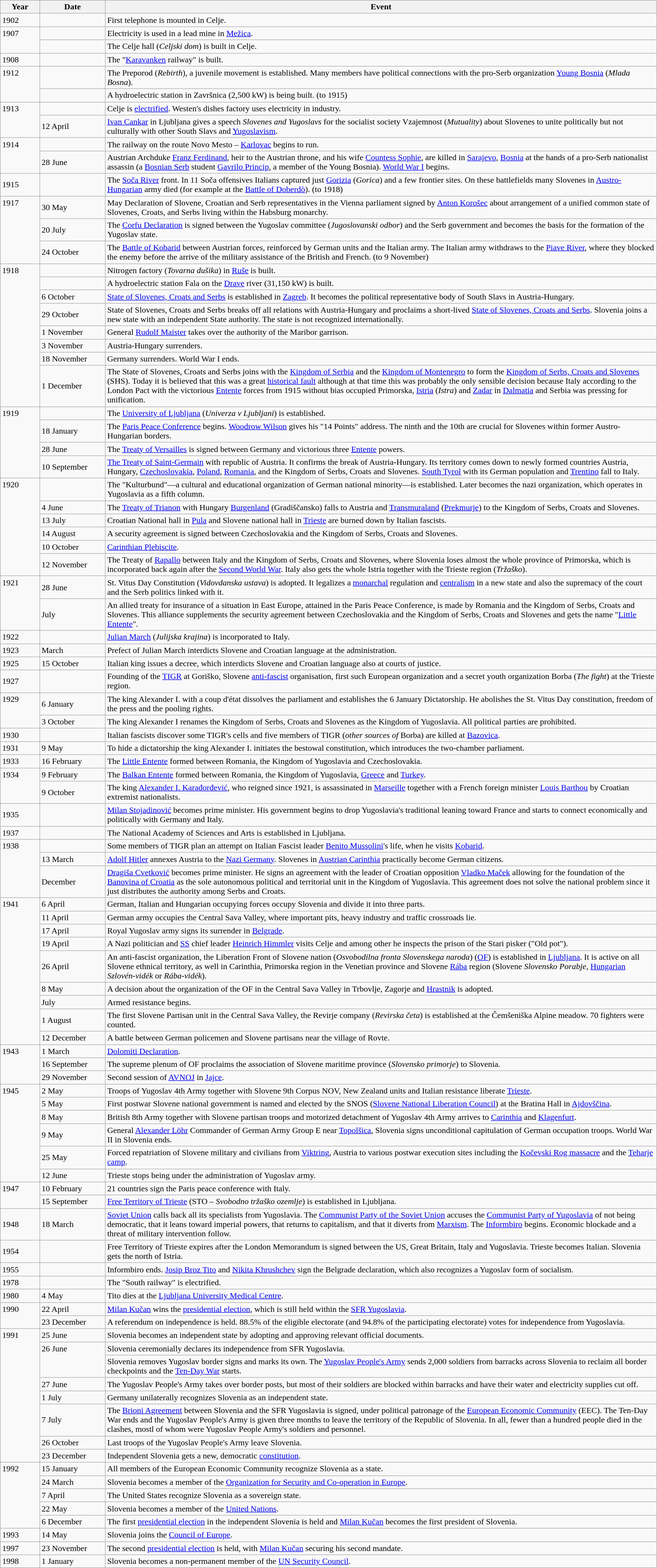<table class="wikitable" width="100%">
<tr>
<th style="width:6%">Year</th>
<th style="width:10%">Date</th>
<th>Event</th>
</tr>
<tr>
<td>1902</td>
<td></td>
<td>First telephone is mounted in Celje.</td>
</tr>
<tr>
<td rowspan="2" valign="top">1907</td>
<td></td>
<td>Electricity is used in a lead mine in <a href='#'>Mežica</a>.</td>
</tr>
<tr>
<td></td>
<td>The Celje hall (<em>Celjski dom</em>) is built in Celje.</td>
</tr>
<tr>
<td>1908</td>
<td></td>
<td>The "<a href='#'>Karavanken</a> railway" is built.</td>
</tr>
<tr>
<td rowspan="2" valign="top">1912</td>
<td></td>
<td>The Preporod (<em>Rebirth</em>), a juvenile movement is established. Many members have political connections with the pro-Serb organization <a href='#'>Young Bosnia</a> (<em>Mlada Bosna</em>).</td>
</tr>
<tr>
<td></td>
<td>A hydroelectric station in Završnica (2,500 kW) is being built. (to 1915)</td>
</tr>
<tr>
<td rowspan="2" valign="top">1913</td>
<td></td>
<td>Celje is <a href='#'>electrified</a>. Westen's dishes factory uses electricity in industry.</td>
</tr>
<tr>
<td>12 April</td>
<td><a href='#'>Ivan Cankar</a> in Ljubljana gives a speech <em>Slovenes and Yugoslavs</em> for the socialist society Vzajemnost (<em>Mutuality</em>) about Slovenes to unite politically but not culturally with other South Slavs and <a href='#'>Yugoslavism</a>.</td>
</tr>
<tr>
<td rowspan="2" valign="top">1914</td>
<td></td>
<td>The railway on the route Novo Mesto – <a href='#'>Karlovac</a> begins to run.</td>
</tr>
<tr>
<td>28 June</td>
<td>Austrian Archduke <a href='#'>Franz Ferdinand</a>, heir to the Austrian throne, and his wife <a href='#'>Countess Sophie</a>, are killed in <a href='#'>Sarajevo</a>, <a href='#'>Bosnia</a> at the hands of a pro-Serb nationalist assassin (a <a href='#'>Bosnian Serb</a> student <a href='#'>Gavrilo Princip</a>, a member of the Young Bosnia). <a href='#'>World War I</a> begins.</td>
</tr>
<tr>
<td>1915</td>
<td></td>
<td>The <a href='#'>Soča River</a> front. In 11 Soča offensives Italians captured just <a href='#'>Gorizia</a> (<em>Gorica</em>) and a few frontier sites. On these battlefields many Slovenes in <a href='#'>Austro-Hungarian</a> army died (for example at the <a href='#'>Battle of Doberdò</a>). (to 1918)</td>
</tr>
<tr>
<td rowspan="3" valign="top">1917</td>
<td>30 May</td>
<td>May Declaration of Slovene, Croatian and Serb representatives in the Vienna parliament signed by <a href='#'>Anton Korošec</a> about arrangement of a unified common state of Slovenes, Croats, and Serbs living within the Habsburg monarchy.</td>
</tr>
<tr>
<td>20 July</td>
<td>The <a href='#'>Corfu Declaration</a> is signed between the Yugoslav committee (<em>Jugoslovanski odbor</em>) and the Serb government and becomes the basis for the formation of the Yugoslav state.</td>
</tr>
<tr>
<td>24 October</td>
<td>The <a href='#'>Battle of Kobarid</a> between Austrian forces, reinforced by German units and the Italian army. The Italian army withdraws to the <a href='#'>Piave River</a>, where they blocked the enemy before the arrive of the military assistance of the British and French. (to 9 November)</td>
</tr>
<tr>
<td rowspan="8" valign="top">1918</td>
<td></td>
<td>Nitrogen factory (<em>Tovarna dušika</em>) in <a href='#'>Ruše</a> is built.</td>
</tr>
<tr>
<td></td>
<td>A hydroelectric station Fala on the <a href='#'>Drave</a> river (31,150 kW) is built.</td>
</tr>
<tr>
<td>6 October</td>
<td><a href='#'>State of Slovenes, Croats and Serbs</a> is established in <a href='#'>Zagreb</a>. It becomes the political representative body of South Slavs in Austria-Hungary.</td>
</tr>
<tr>
<td>29 October</td>
<td>State of Slovenes, Croats and Serbs breaks off all relations with Austria-Hungary and proclaims a short-lived <a href='#'>State of Slovenes, Croats and Serbs</a>. Slovenia joins a new state with an independent State authority. The state is not recognized internationally.</td>
</tr>
<tr>
<td>1 November</td>
<td>General <a href='#'>Rudolf Maister</a> takes over the authority of the Maribor garrison.</td>
</tr>
<tr>
<td>3 November</td>
<td>Austria-Hungary surrenders.</td>
</tr>
<tr>
<td>18 November</td>
<td>Germany surrenders. World War I ends.</td>
</tr>
<tr>
<td>1 December</td>
<td>The State of Slovenes, Croats and Serbs joins with the <a href='#'>Kingdom of Serbia</a> and the <a href='#'>Kingdom of Montenegro</a> to form the <a href='#'>Kingdom of Serbs, Croats and Slovenes</a> (SHS). Today it is believed that this was a great <a href='#'>historical fault</a> although at that time this was probably the only sensible decision because Italy according to the London Pact with the victorious <a href='#'>Entente</a> forces from 1915 without bias occupied Primorska, <a href='#'>Istria</a> (<em>Istra</em>) and <a href='#'>Zadar</a> in <a href='#'>Dalmatia</a> and Serbia was pressing for unification.</td>
</tr>
<tr>
<td rowspan="4" valign="top">1919</td>
<td></td>
<td>The <a href='#'>University of Ljubljana</a> (<em>Univerza v Ljubljani</em>) is established.</td>
</tr>
<tr>
<td>18 January</td>
<td>The <a href='#'>Paris Peace Conference</a> begins. <a href='#'>Woodrow Wilson</a> gives his "14 Points" address. The ninth and the 10th are crucial for Slovenes within former Austro-Hungarian borders.</td>
</tr>
<tr>
<td>28 June</td>
<td>The <a href='#'>Treaty of Versailles</a> is signed between Germany and victorious three <a href='#'>Entente</a> powers.</td>
</tr>
<tr>
<td>10 September</td>
<td><a href='#'>The Treaty of Saint-Germain</a> with republic of Austria. It confirms the break of Austria-Hungary. Its territory comes down to newly formed countries Austria, Hungary, <a href='#'>Czechoslovakia</a>, <a href='#'>Poland</a>, <a href='#'>Romania</a>, and the Kingdom of Serbs, Croats and Slovenes. <a href='#'>South Tyrol</a> with its German population and <a href='#'>Trentino</a> fall to Italy.</td>
</tr>
<tr>
<td rowspan="6" valign="top">1920</td>
<td></td>
<td>The "Kulturbund"—a cultural and educational organization of German national minority—is established. Later becomes the nazi organization, which operates in Yugoslavia as a fifth column.</td>
</tr>
<tr>
<td>4 June</td>
<td>The <a href='#'>Treaty of Trianon</a> with Hungary <a href='#'>Burgenland</a> (Gradiščansko) falls to Austria and <a href='#'>Transmuraland</a> (<a href='#'>Prekmurje</a>) to the Kingdom of Serbs, Croats and Slovenes.</td>
</tr>
<tr>
<td>13 July</td>
<td>Croatian National hall in <a href='#'>Pula</a> and Slovene national hall in <a href='#'>Trieste</a> are burned down by Italian fascists.</td>
</tr>
<tr>
<td>14 August</td>
<td>A security agreement is signed between Czechoslovakia and the Kingdom of Serbs, Croats and Slovenes.</td>
</tr>
<tr>
<td>10 October</td>
<td><a href='#'>Carinthian Plebiscite</a>.</td>
</tr>
<tr>
<td>12 November</td>
<td>The Treaty of <a href='#'>Rapallo</a> between Italy and the Kingdom of Serbs, Croats and Slovenes, where Slovenia loses almost the whole province of Primorska, which is incorporated back again after the <a href='#'>Second World War</a>. Italy also gets the whole Istria together with the Trieste region (<em>Tržaško</em>).</td>
</tr>
<tr>
<td rowspan="2" valign="top">1921</td>
<td>28 June</td>
<td>St. Vitus Day Constitution (<em>Vidovdanska ustava</em>) is adopted. It legalizes a <a href='#'>monarchal</a> regulation and <a href='#'>centralism</a> in a new state and also the supremacy of the court and the Serb politics linked with it.</td>
</tr>
<tr>
<td>July</td>
<td>An allied treaty for insurance of a situation in East Europe, attained in the Paris Peace Conference, is made by Romania and the Kingdom of Serbs, Croats and Slovenes. This alliance supplements the security agreement between Czechoslovakia and the Kingdom of Serbs, Croats and Slovenes and gets the name "<a href='#'>Little Entente</a>".</td>
</tr>
<tr>
<td>1922</td>
<td></td>
<td><a href='#'>Julian March</a> (<em>Julijska krajina</em>) is incorporated to Italy.</td>
</tr>
<tr>
<td>1923</td>
<td>March</td>
<td>Prefect of Julian March interdicts Slovene and Croatian language at the administration.</td>
</tr>
<tr>
<td>1925</td>
<td>15 October</td>
<td>Italian king issues a decree, which interdicts Slovene and Croatian language also at courts of justice.</td>
</tr>
<tr>
<td>1927</td>
<td></td>
<td>Founding of the <a href='#'>TIGR</a> at Goriško, Slovene <a href='#'>anti-fascist</a> organisation, first such European organization and a secret youth organization Borba (<em>The fight</em>) at the Trieste region.</td>
</tr>
<tr>
<td rowspan="2" valign="top">1929</td>
<td>6 January</td>
<td>The king Alexander I. with a coup d'état dissolves the parliament and establishes the 6 January Dictatorship. He abolishes the St. Vitus Day constitution, freedom of the press and the pooling rights.</td>
</tr>
<tr>
<td>3 October</td>
<td>The king Alexander I renames the Kingdom of Serbs, Croats and Slovenes as the Kingdom of Yugoslavia. All political parties are prohibited.</td>
</tr>
<tr>
<td>1930</td>
<td></td>
<td>Italian fascists discover some TIGR's cells and five members of TIGR (<em>other sources of</em> Borba) are killed at <a href='#'>Bazovica</a>.</td>
</tr>
<tr>
<td>1931</td>
<td>9 May</td>
<td>To hide a dictatorship the king Alexander I. initiates the bestowal constitution, which introduces the two-chamber parliament.</td>
</tr>
<tr>
<td>1933</td>
<td>16 February</td>
<td>The <a href='#'>Little Entente</a> formed between Romania, the Kingdom of Yugoslavia and Czechoslovakia.</td>
</tr>
<tr>
<td rowspan="2" valign="top">1934</td>
<td>9 February</td>
<td>The <a href='#'>Balkan Entente</a> formed between Romania, the Kingdom of Yugoslavia, <a href='#'>Greece</a> and <a href='#'>Turkey</a>.</td>
</tr>
<tr>
<td>9 October</td>
<td>The king <a href='#'>Alexander I. Karađorđević</a>, who reigned since 1921, is assassinated in <a href='#'>Marseille</a> together with a French foreign minister <a href='#'>Louis Barthou</a> by Croatian extremist nationalists.</td>
</tr>
<tr>
<td>1935</td>
<td></td>
<td><a href='#'>Milan Stojadinović</a> becomes prime minister. His government begins to drop Yugoslavia's traditional leaning toward France and starts to connect economically and politically with Germany and Italy.</td>
</tr>
<tr>
<td>1937</td>
<td></td>
<td>The National Academy of Sciences and Arts is established in Ljubljana.</td>
</tr>
<tr>
<td rowspan="3" valign="top">1938</td>
<td></td>
<td>Some members of TIGR plan an attempt on Italian Fascist leader <a href='#'>Benito Mussolini</a>'s life, when he visits <a href='#'>Kobarid</a>.</td>
</tr>
<tr>
<td>13 March</td>
<td><a href='#'>Adolf Hitler</a> annexes Austria to the <a href='#'>Nazi Germany</a>. Slovenes in <a href='#'>Austrian Carinthia</a> practically become German citizens.</td>
</tr>
<tr>
<td>December</td>
<td><a href='#'>Dragiša Cvetković</a> becomes prime minister. He signs an agreement with the leader of Croatian opposition <a href='#'>Vladko Maček</a> allowing for the foundation of the <a href='#'>Banovina of Croatia</a> as the sole autonomous political and territorial unit in the Kingdom of Yugoslavia. This agreement does not solve the national problem since it just distributes the authority among Serbs and Croats.</td>
</tr>
<tr>
<td rowspan="9" valign="top">1941</td>
<td>6 April</td>
<td>German, Italian and Hungarian occupying forces occupy Slovenia and divide it into three parts.</td>
</tr>
<tr>
<td>11 April</td>
<td>German army occupies the Central Sava Valley, where important pits, heavy industry and traffic crossroads lie.</td>
</tr>
<tr>
<td>17 April</td>
<td>Royal Yugoslav army signs its surrender in <a href='#'>Belgrade</a>.</td>
</tr>
<tr>
<td>19 April</td>
<td>A Nazi politician and <a href='#'>SS</a> chief leader <a href='#'>Heinrich Himmler</a> visits Celje and among other he inspects the prison of the Stari pisker ("Old pot").</td>
</tr>
<tr>
<td>26 April</td>
<td>An anti-fascist organization, the Liberation Front of Slovene nation (<em>Osvobodilna fronta Slovenskega naroda</em>) (<a href='#'>OF</a>) is established in <a href='#'>Ljubljana</a>. It is active on all Slovene ethnical territory, as well in Carinthia, Primorska region in the Venetian province and Slovene <a href='#'>Rába</a> region (Slovene <em>Slovensko Porabje</em>, <a href='#'>Hungarian</a> <em>Szlovén-vidék</em> or <em>Rába-vidék</em>).</td>
</tr>
<tr>
<td>8 May</td>
<td>A decision about the organization of the OF in the Central Sava Valley in Trbovlje, Zagorje and <a href='#'>Hrastnik</a> is adopted.</td>
</tr>
<tr>
<td>July</td>
<td>Armed resistance begins.</td>
</tr>
<tr>
<td>1 August</td>
<td>The first Slovene Partisan unit in the Central Sava Valley, the Revirje company (<em>Revirska četa</em>) is established at the Čemšeniška Alpine meadow. 70 fighters were counted.</td>
</tr>
<tr>
<td>12 December</td>
<td>A battle between German policemen and Slovene partisans near the village of Rovte.</td>
</tr>
<tr>
<td rowspan="3" valign="top">1943</td>
<td>1 March</td>
<td><a href='#'>Dolomiti Declaration</a>.</td>
</tr>
<tr>
<td>16 September</td>
<td>The supreme plenum of OF proclaims the association of Slovene maritime province (<em>Slovensko primorje</em>) to Slovenia.</td>
</tr>
<tr>
<td>29 November</td>
<td>Second session of <a href='#'>AVNOJ</a> in <a href='#'>Jajce</a>.</td>
</tr>
<tr>
<td rowspan="6" valign="top">1945</td>
<td>2 May</td>
<td>Troops of Yugoslav 4th Army together with Slovene 9th Corpus NOV, New Zealand units and Italian resistance liberate <a href='#'>Trieste</a>.</td>
</tr>
<tr>
<td>5 May</td>
<td>First postwar Slovene national government is named and elected by the SNOS (<a href='#'>Slovene National Liberation Council</a>) at the Bratina Hall in <a href='#'>Ajdovščina</a>.</td>
</tr>
<tr>
<td>8 May</td>
<td>British 8th Army together with Slovene partisan troops and motorized detachment of Yugoslav 4th Army arrives to <a href='#'>Carinthia</a> and <a href='#'>Klagenfurt</a>.</td>
</tr>
<tr>
<td>9 May</td>
<td>General <a href='#'>Alexander Löhr</a> Commander of German Army Group E near <a href='#'>Topolšica</a>, Slovenia signs unconditional capitulation of German occupation troops. World War II in Slovenia ends.</td>
</tr>
<tr>
<td>25 May</td>
<td>Forced repatriation of Slovene military and civilians from <a href='#'>Viktring</a>, Austria to various postwar execution sites including the <a href='#'>Kočevski Rog massacre</a> and the <a href='#'>Teharje camp</a>.</td>
</tr>
<tr>
<td>12 June</td>
<td>Trieste stops being under the administration of Yugoslav army.</td>
</tr>
<tr>
<td rowspan="2" valign="top">1947</td>
<td>10 February</td>
<td>21 countries sign the Paris peace conference with Italy.</td>
</tr>
<tr>
<td>15 September</td>
<td><a href='#'>Free Territory of Trieste</a> (STO – <em>Svobodno tržaško ozemlje</em>) is established in Ljubljana.</td>
</tr>
<tr>
<td>1948</td>
<td>18 March</td>
<td><a href='#'>Soviet Union</a> calls back all its specialists from Yugoslavia. The <a href='#'>Communist Party of the Soviet Union</a> accuses the <a href='#'>Communist Party of Yugoslavia</a> of not being democratic, that it leans toward imperial powers, that returns to capitalism, and that it diverts from <a href='#'>Marxism</a>. The <a href='#'>Informbiro</a> begins. Economic blockade and a threat of military intervention follow.</td>
</tr>
<tr>
<td>1954</td>
<td></td>
<td>Free Territory of Trieste expires after the London Memorandum is signed between the US, Great Britain, Italy and Yugoslavia. Trieste becomes Italian. Slovenia gets the north of Istria.</td>
</tr>
<tr>
<td>1955</td>
<td></td>
<td>Informbiro ends. <a href='#'>Josip Broz Tito</a> and <a href='#'>Nikita Khrushchev</a> sign the Belgrade declaration, which also recognizes a Yugoslav form of socialism.</td>
</tr>
<tr>
<td>1978</td>
<td></td>
<td>The "South railway" is electrified.</td>
</tr>
<tr>
<td>1980</td>
<td>4 May</td>
<td>Tito dies at the <a href='#'>Ljubljana University Medical Centre</a>.</td>
</tr>
<tr>
<td rowspan="2" valign="top">1990</td>
<td>22 April</td>
<td><a href='#'>Milan Kučan</a> wins the <a href='#'>presidential election</a>, which is still held within the <a href='#'>SFR Yugoslavia</a>.</td>
</tr>
<tr>
<td>23 December</td>
<td>A referendum on independence is held. 88.5% of the eligible electorate (and 94.8% of the participating electorate) votes for independence from Yugoslavia.</td>
</tr>
<tr>
<td rowspan="8" valign="top">1991</td>
<td>25 June</td>
<td>Slovenia becomes an independent state by adopting and approving relevant official documents.</td>
</tr>
<tr>
<td rowspan="2" valign="top">26 June</td>
<td>Slovenia ceremonially declares its independence from SFR Yugoslavia.</td>
</tr>
<tr>
<td>Slovenia removes Yugoslav border signs and marks its own. The <a href='#'>Yugoslav People's Army</a> sends 2,000 soldiers from barracks across Slovenia to reclaim all border checkpoints and the <a href='#'>Ten-Day War</a> starts.</td>
</tr>
<tr>
<td>27 June</td>
<td>The Yugoslav People's Army takes over border posts, but most of their soldiers are blocked within barracks and have their water and electricity supplies cut off.</td>
</tr>
<tr>
<td>1 July</td>
<td>Germany unilaterally recognizes Slovenia as an independent state.</td>
</tr>
<tr>
<td>7 July</td>
<td>The <a href='#'>Brioni Agreement</a> between Slovenia and the SFR Yugoslavia is signed, under political patronage of the <a href='#'>European Economic Community</a> (EEC). The Ten-Day War ends and the Yugoslav People's Army is given three months to leave the territory of the Republic of Slovenia. In all, fewer than a hundred people died in the clashes, mostl of whom were Yugoslav People Army's soldiers and personnel.</td>
</tr>
<tr>
<td>26 October</td>
<td>Last troops of the Yugoslav People's Army leave Slovenia.</td>
</tr>
<tr>
<td>23 December</td>
<td>Independent Slovenia gets a new, democratic <a href='#'>constitution</a>.</td>
</tr>
<tr>
<td rowspan="5" valign="top">1992</td>
<td>15 January</td>
<td>All members of the European Economic Community recognize Slovenia as a state.</td>
</tr>
<tr>
<td>24 March</td>
<td>Slovenia becomes a member of the <a href='#'>Organization for Security and Co-operation in Europe</a>.</td>
</tr>
<tr>
<td>7 April</td>
<td>The United States recognize Slovenia as a sovereign state.</td>
</tr>
<tr>
<td>22 May</td>
<td>Slovenia becomes a member of the <a href='#'>United Nations</a>.</td>
</tr>
<tr>
<td>6 December</td>
<td>The first <a href='#'>presidential election</a> in the independent Slovenia is held and <a href='#'>Milan Kučan</a> becomes the first president of Slovenia.</td>
</tr>
<tr>
<td>1993</td>
<td>14 May</td>
<td>Slovenia joins the <a href='#'>Council of Europe</a>.</td>
</tr>
<tr>
<td>1997</td>
<td>23 November</td>
<td>The second <a href='#'>presidential election</a> is held, with <a href='#'>Milan Kučan</a> securing his second mandate.</td>
</tr>
<tr>
<td>1998</td>
<td>1 January</td>
<td>Slovenia becomes a non-permanent member of the <a href='#'>UN Security Council</a>.</td>
</tr>
</table>
